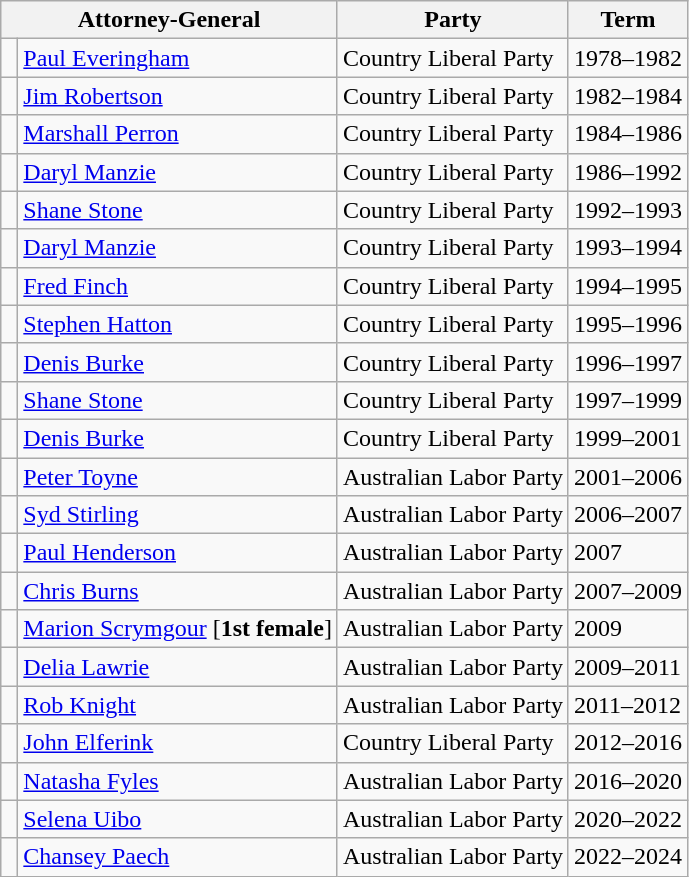<table class="sortable wikitable">
<tr>
<th colspan=2>Attorney-General</th>
<th>Party</th>
<th>Term</th>
</tr>
<tr>
<td> </td>
<td><a href='#'>Paul Everingham</a></td>
<td>Country Liberal Party</td>
<td>1978–1982</td>
</tr>
<tr>
<td> </td>
<td><a href='#'>Jim Robertson</a></td>
<td>Country Liberal Party</td>
<td>1982–1984</td>
</tr>
<tr>
<td> </td>
<td><a href='#'>Marshall Perron</a></td>
<td>Country Liberal Party</td>
<td>1984–1986</td>
</tr>
<tr>
<td> </td>
<td><a href='#'>Daryl Manzie</a></td>
<td>Country Liberal Party</td>
<td>1986–1992</td>
</tr>
<tr>
<td> </td>
<td><a href='#'>Shane Stone</a></td>
<td>Country Liberal Party</td>
<td>1992–1993</td>
</tr>
<tr>
<td> </td>
<td><a href='#'>Daryl Manzie</a></td>
<td>Country Liberal Party</td>
<td>1993–1994</td>
</tr>
<tr>
<td> </td>
<td><a href='#'>Fred Finch</a></td>
<td>Country Liberal Party</td>
<td>1994–1995</td>
</tr>
<tr>
<td> </td>
<td><a href='#'>Stephen Hatton</a></td>
<td>Country Liberal Party</td>
<td>1995–1996</td>
</tr>
<tr>
<td> </td>
<td><a href='#'>Denis Burke</a></td>
<td>Country Liberal Party</td>
<td>1996–1997</td>
</tr>
<tr>
<td> </td>
<td><a href='#'>Shane Stone</a></td>
<td>Country Liberal Party</td>
<td>1997–1999</td>
</tr>
<tr>
<td> </td>
<td><a href='#'>Denis Burke</a></td>
<td>Country Liberal Party</td>
<td>1999–2001</td>
</tr>
<tr>
<td> </td>
<td><a href='#'>Peter Toyne</a></td>
<td>Australian Labor Party</td>
<td>2001–2006</td>
</tr>
<tr>
<td> </td>
<td><a href='#'>Syd Stirling</a></td>
<td>Australian Labor Party</td>
<td>2006–2007</td>
</tr>
<tr>
<td> </td>
<td><a href='#'>Paul Henderson</a></td>
<td>Australian Labor Party</td>
<td>2007</td>
</tr>
<tr>
<td> </td>
<td><a href='#'>Chris Burns</a></td>
<td>Australian Labor Party</td>
<td>2007–2009</td>
</tr>
<tr>
<td> </td>
<td><a href='#'>Marion Scrymgour</a> [<strong>1st female</strong>]</td>
<td>Australian Labor Party</td>
<td>2009</td>
</tr>
<tr>
<td> </td>
<td><a href='#'>Delia Lawrie</a></td>
<td>Australian Labor Party</td>
<td>2009–2011</td>
</tr>
<tr>
<td> </td>
<td><a href='#'>Rob Knight</a></td>
<td>Australian Labor Party</td>
<td>2011–2012</td>
</tr>
<tr>
<td> </td>
<td><a href='#'>John Elferink</a></td>
<td>Country Liberal Party</td>
<td>2012–2016</td>
</tr>
<tr>
<td> </td>
<td><a href='#'>Natasha Fyles</a></td>
<td>Australian Labor Party</td>
<td>2016–2020</td>
</tr>
<tr>
<td> </td>
<td><a href='#'>Selena Uibo</a></td>
<td>Australian Labor Party</td>
<td>2020–2022</td>
</tr>
<tr>
<td> </td>
<td><a href='#'>Chansey Paech</a></td>
<td>Australian Labor Party</td>
<td>2022–2024</td>
</tr>
</table>
